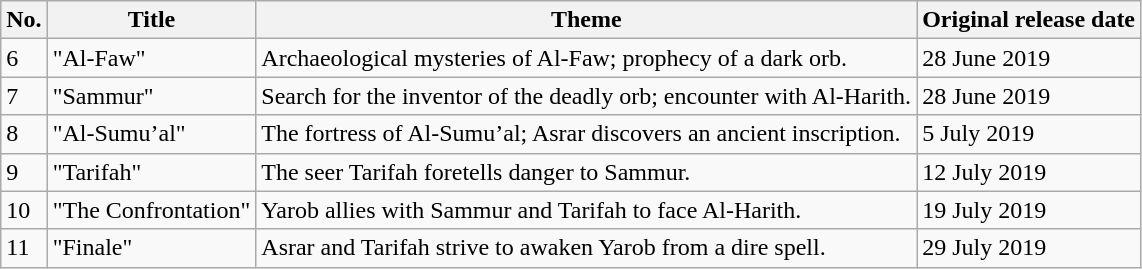<table class="wikitable">
<tr>
<th>No.</th>
<th>Title</th>
<th>Theme</th>
<th>Original release date</th>
</tr>
<tr>
<td>6</td>
<td>"Al‑Faw"</td>
<td>Archaeological mysteries of Al‑Faw; prophecy of a dark orb.</td>
<td>28 June 2019</td>
</tr>
<tr>
<td>7</td>
<td>"Sammur"</td>
<td>Search for the inventor of the deadly orb; encounter with Al‑Harith.</td>
<td>28 June 2019</td>
</tr>
<tr>
<td>8</td>
<td>"Al‑Sumu’al"</td>
<td>The fortress of Al‑Sumu’al; Asrar discovers an ancient inscription.</td>
<td>5 July 2019</td>
</tr>
<tr>
<td>9</td>
<td>"Tarifah"</td>
<td>The seer Tarifah foretells danger to Sammur.</td>
<td>12 July 2019</td>
</tr>
<tr>
<td>10</td>
<td>"The Confrontation"</td>
<td>Yarob allies with Sammur and Tarifah to face Al‑Harith.</td>
<td>19 July 2019</td>
</tr>
<tr>
<td>11</td>
<td>"Finale"</td>
<td>Asrar and Tarifah strive to awaken Yarob from a dire spell.</td>
<td>29 July 2019</td>
</tr>
</table>
